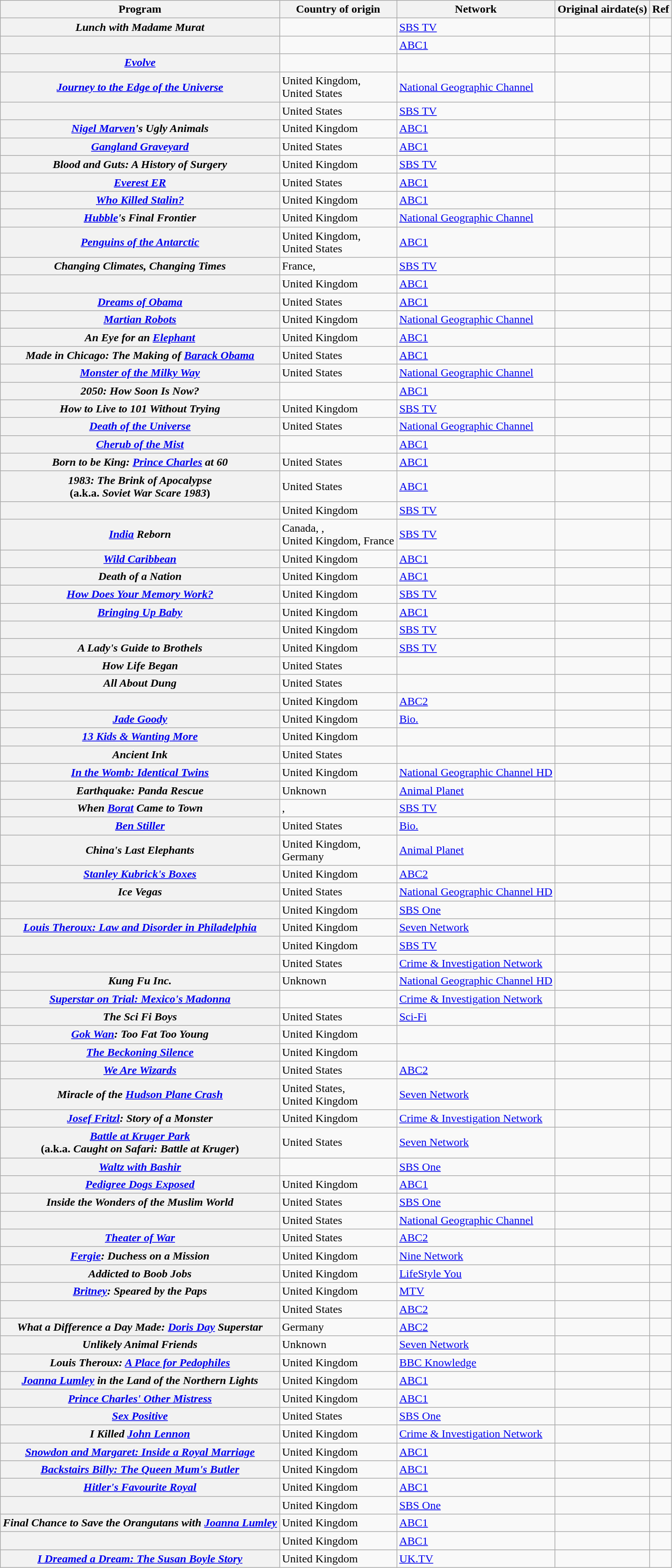<table class="wikitable plainrowheaders sortable">
<tr>
<th scope="col">Program</th>
<th scope="col">Country of origin</th>
<th scope="col">Network</th>
<th scope="col">Original airdate(s)</th>
<th scope="col" class="unsortable">Ref</th>
</tr>
<tr>
<th scope="row"><em>Lunch with Madame Murat</em></th>
<td></td>
<td><a href='#'>SBS TV</a></td>
<td align=center></td>
<td align=center></td>
</tr>
<tr>
<th scope="row"></th>
<td></td>
<td><a href='#'>ABC1</a></td>
<td align=center></td>
<td align=center></td>
</tr>
<tr>
<th scope="row"><em><a href='#'>Evolve</a></em></th>
<td></td>
<td></td>
<td align=center></td>
<td align=center></td>
</tr>
<tr>
<th scope="row"><em><a href='#'>Journey to the Edge of the Universe</a></em></th>
<td>United Kingdom,<br>United States</td>
<td><a href='#'>National Geographic Channel</a></td>
<td align=center></td>
<td align=center></td>
</tr>
<tr>
<th scope="row"></th>
<td>United States</td>
<td><a href='#'>SBS TV</a></td>
<td align=center></td>
<td align=center></td>
</tr>
<tr>
<th scope="row"><em><a href='#'>Nigel Marven</a>'s Ugly Animals</em></th>
<td>United Kingdom</td>
<td><a href='#'>ABC1</a></td>
<td align=center></td>
<td align=center></td>
</tr>
<tr>
<th scope="row"><em><a href='#'>Gangland Graveyard</a></em></th>
<td>United States</td>
<td><a href='#'>ABC1</a></td>
<td align=center></td>
<td align=center></td>
</tr>
<tr>
<th scope="row"><em>Blood and Guts: A History of Surgery</em></th>
<td>United Kingdom</td>
<td><a href='#'>SBS TV</a></td>
<td align=center></td>
<td align=center></td>
</tr>
<tr>
<th scope="row"><em><a href='#'>Everest ER</a></em></th>
<td>United States</td>
<td><a href='#'>ABC1</a></td>
<td align=center></td>
<td align=center></td>
</tr>
<tr>
<th scope="row"><em><a href='#'>Who Killed Stalin?</a></em></th>
<td>United Kingdom</td>
<td><a href='#'>ABC1</a></td>
<td align=center></td>
<td align=center></td>
</tr>
<tr>
<th scope="row"><em><a href='#'>Hubble</a>'s Final Frontier</em></th>
<td>United Kingdom</td>
<td><a href='#'>National Geographic Channel</a></td>
<td align=center></td>
<td align=center></td>
</tr>
<tr>
<th scope="row"><em><a href='#'>Penguins of the Antarctic</a></em></th>
<td>United Kingdom,<br>United States</td>
<td><a href='#'>ABC1</a></td>
<td align=center></td>
<td align=center></td>
</tr>
<tr>
<th scope="row"><em>Changing Climates, Changing Times</em></th>
<td>France, </td>
<td><a href='#'>SBS TV</a></td>
<td align=center></td>
<td align=center></td>
</tr>
<tr>
<th scope="row"></th>
<td>United Kingdom</td>
<td><a href='#'>ABC1</a></td>
<td align=center></td>
<td align=center></td>
</tr>
<tr>
<th scope="row"><em><a href='#'>Dreams of Obama</a></em></th>
<td>United States</td>
<td><a href='#'>ABC1</a></td>
<td align=center></td>
<td align=center></td>
</tr>
<tr>
<th scope="row"><em><a href='#'>Martian Robots</a></em></th>
<td>United Kingdom</td>
<td><a href='#'>National Geographic Channel</a></td>
<td align=center></td>
<td align=center></td>
</tr>
<tr>
<th scope="row"><em>An Eye for an <a href='#'>Elephant</a></em></th>
<td>United Kingdom</td>
<td><a href='#'>ABC1</a></td>
<td align=center></td>
<td align=center></td>
</tr>
<tr>
<th scope="row"><em>Made in Chicago: The Making of <a href='#'>Barack Obama</a></em></th>
<td>United States</td>
<td><a href='#'>ABC1</a></td>
<td align=center></td>
<td align=center></td>
</tr>
<tr>
<th scope="row"><em><a href='#'>Monster of the Milky Way</a></em></th>
<td>United States</td>
<td><a href='#'>National Geographic Channel</a></td>
<td align=center></td>
<td align=center></td>
</tr>
<tr>
<th scope="row"><em>2050: How Soon Is Now?</em></th>
<td></td>
<td><a href='#'>ABC1</a></td>
<td align=center></td>
<td align=center></td>
</tr>
<tr>
<th scope="row"><em>How to Live to 101 Without Trying</em></th>
<td>United Kingdom</td>
<td><a href='#'>SBS TV</a></td>
<td align=center></td>
<td align=center></td>
</tr>
<tr>
<th scope="row"><em><a href='#'>Death of the Universe</a></em></th>
<td>United States</td>
<td><a href='#'>National Geographic Channel</a></td>
<td align=center></td>
<td align=center></td>
</tr>
<tr>
<th scope="row"><em><a href='#'>Cherub of the Mist</a></em></th>
<td></td>
<td><a href='#'>ABC1</a></td>
<td align=center></td>
<td align=center></td>
</tr>
<tr>
<th scope="row"><em>Born to be King: <a href='#'>Prince Charles</a> at 60</em></th>
<td>United States</td>
<td><a href='#'>ABC1</a></td>
<td align=center></td>
<td align=center></td>
</tr>
<tr>
<th scope="row"><em>1983: The Brink of Apocalypse</em><br>(a.k.a. <em>Soviet War Scare 1983</em>)</th>
<td>United States</td>
<td><a href='#'>ABC1</a></td>
<td align=center></td>
<td align=center></td>
</tr>
<tr>
<th scope="row"></th>
<td>United Kingdom</td>
<td><a href='#'>SBS TV</a></td>
<td align=center></td>
<td align=center></td>
</tr>
<tr>
<th scope="row"><em><a href='#'>India</a> Reborn</em></th>
<td>Canada, ,<br>United Kingdom, France</td>
<td><a href='#'>SBS TV</a></td>
<td align=center></td>
<td align=center></td>
</tr>
<tr>
<th scope="row"><em><a href='#'>Wild Caribbean</a></em></th>
<td>United Kingdom</td>
<td><a href='#'>ABC1</a></td>
<td align=center></td>
<td align=center></td>
</tr>
<tr>
<th scope="row"><em>Death of a Nation</em></th>
<td>United Kingdom</td>
<td><a href='#'>ABC1</a></td>
<td align=center></td>
<td align=center></td>
</tr>
<tr>
<th scope="row"><em><a href='#'>How Does Your Memory Work?</a></em></th>
<td>United Kingdom</td>
<td><a href='#'>SBS TV</a></td>
<td align=center></td>
<td align=center></td>
</tr>
<tr>
<th scope="row"><em><a href='#'>Bringing Up Baby</a></em></th>
<td>United Kingdom</td>
<td><a href='#'>ABC1</a></td>
<td align=center></td>
<td align=center></td>
</tr>
<tr>
<th scope="row"></th>
<td>United Kingdom</td>
<td><a href='#'>SBS TV</a></td>
<td align=center></td>
<td align=center></td>
</tr>
<tr>
<th scope="row"><em>A Lady's Guide to Brothels</em></th>
<td>United Kingdom</td>
<td><a href='#'>SBS TV</a></td>
<td align=center></td>
<td align=center></td>
</tr>
<tr>
<th scope="row"><em>How Life Began</em></th>
<td>United States</td>
<td></td>
<td align=center></td>
<td align=center></td>
</tr>
<tr>
<th scope="row"><em>All About Dung</em></th>
<td>United States</td>
<td></td>
<td align=center></td>
<td align=center></td>
</tr>
<tr>
<th scope="row"></th>
<td>United Kingdom</td>
<td><a href='#'>ABC2</a></td>
<td align=center></td>
<td align=center></td>
</tr>
<tr>
<th scope="row"><em><a href='#'>Jade Goody</a></em></th>
<td>United Kingdom</td>
<td><a href='#'>Bio.</a></td>
<td align=center></td>
<td align=center></td>
</tr>
<tr>
<th scope="row"><em><a href='#'>13 Kids & Wanting More</a></em></th>
<td>United Kingdom</td>
<td></td>
<td align=center></td>
<td align=center></td>
</tr>
<tr>
<th scope="row"><em>Ancient Ink</em></th>
<td>United States</td>
<td></td>
<td align=center></td>
<td align=center></td>
</tr>
<tr>
<th scope="row"><em><a href='#'>In the Womb: Identical Twins</a></em></th>
<td>United Kingdom</td>
<td><a href='#'>National Geographic Channel HD</a></td>
<td align=center></td>
<td align=center></td>
</tr>
<tr>
<th scope="row"><em>Earthquake: Panda Rescue</em></th>
<td>Unknown</td>
<td><a href='#'>Animal Planet</a></td>
<td align=center></td>
<td align=center></td>
</tr>
<tr>
<th scope="row"><em>When <a href='#'>Borat</a> Came to Town</em></th>
<td>,<br></td>
<td><a href='#'>SBS TV</a></td>
<td align=center></td>
<td align=center></td>
</tr>
<tr>
<th scope="row"><em><a href='#'>Ben Stiller</a></em></th>
<td>United States</td>
<td><a href='#'>Bio.</a></td>
<td align=center></td>
<td align=center></td>
</tr>
<tr>
<th scope="row"><em>China's Last Elephants</em></th>
<td>United Kingdom,<br>Germany</td>
<td><a href='#'>Animal Planet</a></td>
<td align=center></td>
<td align=center></td>
</tr>
<tr>
<th scope="row"><em><a href='#'>Stanley Kubrick's Boxes</a></em></th>
<td>United Kingdom</td>
<td><a href='#'>ABC2</a></td>
<td align=center></td>
<td align=center></td>
</tr>
<tr>
<th scope="row"><em>Ice Vegas</em></th>
<td>United States</td>
<td><a href='#'>National Geographic Channel HD</a></td>
<td align=center></td>
<td align=center></td>
</tr>
<tr>
<th scope="row"></th>
<td>United Kingdom</td>
<td><a href='#'>SBS One</a></td>
<td align=center></td>
<td align=center></td>
</tr>
<tr>
<th scope="row"><em><a href='#'>Louis Theroux: Law and Disorder in Philadelphia</a></em></th>
<td>United Kingdom</td>
<td><a href='#'>Seven Network</a></td>
<td align=center></td>
<td align=center></td>
</tr>
<tr>
<th scope="row"></th>
<td>United Kingdom</td>
<td><a href='#'>SBS TV</a></td>
<td align=center></td>
<td align=center></td>
</tr>
<tr>
<th scope="row"></th>
<td>United States</td>
<td><a href='#'>Crime & Investigation Network</a></td>
<td align=center></td>
<td align=center></td>
</tr>
<tr>
<th scope="row"><em>Kung Fu Inc.</em></th>
<td>Unknown</td>
<td><a href='#'>National Geographic Channel HD</a></td>
<td align=center></td>
<td align=center></td>
</tr>
<tr>
<th scope="row"><em><a href='#'>Superstar on Trial: Mexico's Madonna</a></em></th>
<td></td>
<td><a href='#'>Crime & Investigation Network</a></td>
<td align=center></td>
<td align=center></td>
</tr>
<tr>
<th scope="row"><em>The Sci Fi Boys</em></th>
<td>United States</td>
<td><a href='#'>Sci-Fi</a></td>
<td align=center></td>
<td align=center></td>
</tr>
<tr>
<th scope="row"><em><a href='#'>Gok Wan</a>: Too Fat Too Young</em></th>
<td>United Kingdom</td>
<td></td>
<td align=center></td>
<td align=center></td>
</tr>
<tr>
<th scope="row"><em><a href='#'>The Beckoning Silence</a></em></th>
<td>United Kingdom</td>
<td></td>
<td align=center></td>
<td align=center></td>
</tr>
<tr>
<th scope="row"><em><a href='#'>We Are Wizards</a></em></th>
<td>United States</td>
<td><a href='#'>ABC2</a></td>
<td align=center></td>
<td align=center></td>
</tr>
<tr>
<th scope="row"><em>Miracle of the <a href='#'>Hudson Plane Crash</a></em></th>
<td>United States,<br>United Kingdom</td>
<td><a href='#'>Seven Network</a></td>
<td align=center></td>
<td align=center></td>
</tr>
<tr>
<th scope="row"><em><a href='#'>Josef Fritzl</a>: Story of a Monster</em></th>
<td>United Kingdom</td>
<td><a href='#'>Crime & Investigation Network</a></td>
<td align=center></td>
<td align=center></td>
</tr>
<tr>
<th scope="row"><em><a href='#'>Battle at Kruger Park</a></em><br>(a.k.a. <em>Caught on Safari: Battle at Kruger</em>)</th>
<td>United States</td>
<td><a href='#'>Seven Network</a></td>
<td align=center></td>
<td align=center></td>
</tr>
<tr>
<th scope="row"><em><a href='#'>Waltz with Bashir</a></em></th>
<td></td>
<td><a href='#'>SBS One</a></td>
<td align=center></td>
<td align=center></td>
</tr>
<tr>
<th scope="row"><em><a href='#'>Pedigree Dogs Exposed</a></em></th>
<td>United Kingdom</td>
<td><a href='#'>ABC1</a></td>
<td align=center></td>
<td align=center></td>
</tr>
<tr>
<th scope="row"><em>Inside the Wonders of the Muslim World</em></th>
<td>United States</td>
<td><a href='#'>SBS One</a></td>
<td align=center></td>
<td align=center></td>
</tr>
<tr>
<th scope="row"></th>
<td>United States</td>
<td><a href='#'>National Geographic Channel</a></td>
<td align=center></td>
<td align=center></td>
</tr>
<tr>
<th scope="row"><em><a href='#'>Theater of War</a></em></th>
<td>United States</td>
<td><a href='#'>ABC2</a></td>
<td align=center></td>
<td align=center></td>
</tr>
<tr>
<th scope="row"><em><a href='#'>Fergie</a>: Duchess on a Mission</em></th>
<td>United Kingdom</td>
<td><a href='#'>Nine Network</a></td>
<td align=center></td>
<td align=center></td>
</tr>
<tr>
<th scope="row"><em>Addicted to Boob Jobs</em></th>
<td>United Kingdom</td>
<td><a href='#'>LifeStyle You</a></td>
<td align=center></td>
<td align=center></td>
</tr>
<tr>
<th scope="row"><em><a href='#'>Britney</a>: Speared by the Paps</em></th>
<td>United Kingdom</td>
<td><a href='#'>MTV</a></td>
<td align=center></td>
<td align=center></td>
</tr>
<tr>
<th scope="row"></th>
<td>United States</td>
<td><a href='#'>ABC2</a></td>
<td align=center></td>
<td align=center></td>
</tr>
<tr>
<th scope="row"><em>What a Difference a Day Made: <a href='#'>Doris Day</a> Superstar</em></th>
<td>Germany</td>
<td><a href='#'>ABC2</a></td>
<td align=center></td>
<td align=center></td>
</tr>
<tr>
<th scope="row"><em>Unlikely Animal Friends</em></th>
<td>Unknown</td>
<td><a href='#'>Seven Network</a></td>
<td align=center></td>
<td align=center></td>
</tr>
<tr>
<th scope="row"><em>Louis Theroux: <a href='#'>A Place for Pedophiles</a></em></th>
<td>United Kingdom</td>
<td><a href='#'>BBC Knowledge</a></td>
<td align=center></td>
<td align=center></td>
</tr>
<tr>
<th scope="row"><em><a href='#'>Joanna Lumley</a> in the Land of the Northern Lights</em></th>
<td>United Kingdom</td>
<td><a href='#'>ABC1</a></td>
<td align=center></td>
<td align=center></td>
</tr>
<tr>
<th scope="row"><em><a href='#'>Prince Charles' Other Mistress</a></em></th>
<td>United Kingdom</td>
<td><a href='#'>ABC1</a></td>
<td align=center></td>
<td align=center></td>
</tr>
<tr>
<th scope="row"><em><a href='#'>Sex Positive</a></em></th>
<td>United States</td>
<td><a href='#'>SBS One</a></td>
<td align=center></td>
<td align=center></td>
</tr>
<tr>
<th scope="row"><em>I Killed <a href='#'>John Lennon</a></em></th>
<td>United Kingdom</td>
<td><a href='#'>Crime & Investigation Network</a></td>
<td align=center></td>
<td align=center></td>
</tr>
<tr>
<th scope="row"><em><a href='#'>Snowdon and Margaret: Inside a Royal Marriage</a></em></th>
<td>United Kingdom</td>
<td><a href='#'>ABC1</a></td>
<td align=center></td>
<td align=center></td>
</tr>
<tr>
<th scope="row"><em><a href='#'>Backstairs Billy: The Queen Mum's Butler</a></em></th>
<td>United Kingdom</td>
<td><a href='#'>ABC1</a></td>
<td align=center></td>
<td align=center></td>
</tr>
<tr>
<th scope="row"><em><a href='#'>Hitler's Favourite Royal</a></em></th>
<td>United Kingdom</td>
<td><a href='#'>ABC1</a></td>
<td align=center></td>
<td align=center></td>
</tr>
<tr>
<th scope="row"></th>
<td>United Kingdom</td>
<td><a href='#'>SBS One</a></td>
<td align=center></td>
<td align=center></td>
</tr>
<tr>
<th scope="row"><em>Final Chance to Save the Orangutans with <a href='#'>Joanna Lumley</a></em></th>
<td>United Kingdom</td>
<td><a href='#'>ABC1</a></td>
<td align=center></td>
<td align=center></td>
</tr>
<tr>
<th scope="row"></th>
<td>United Kingdom</td>
<td><a href='#'>ABC1</a></td>
<td align=center></td>
<td align=center></td>
</tr>
<tr>
<th scope="row"><em><a href='#'>I Dreamed a Dream: The Susan Boyle Story</a></em></th>
<td>United Kingdom</td>
<td><a href='#'>UK.TV</a></td>
<td align=center></td>
<td align=center></td>
</tr>
</table>
